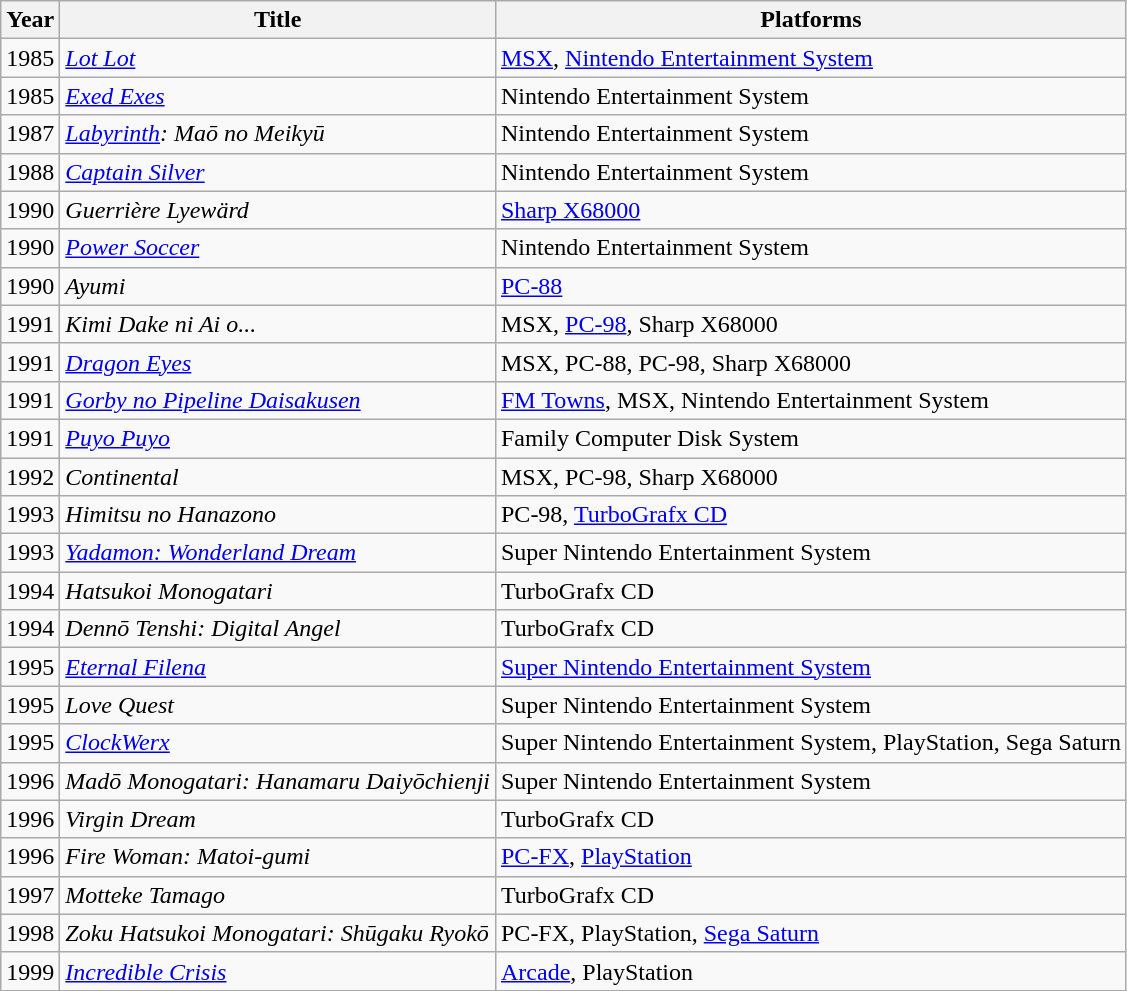<table class="wikitable sortable">
<tr>
<th>Year</th>
<th>Title</th>
<th>Platforms</th>
</tr>
<tr>
<td>1985</td>
<td><em><a href='#'>Lot Lot</a></em></td>
<td><a href='#'>MSX</a>, <a href='#'>Nintendo Entertainment System</a></td>
</tr>
<tr>
<td>1985</td>
<td><em><a href='#'>Exed Exes</a></em></td>
<td>Nintendo Entertainment System</td>
</tr>
<tr>
<td>1987</td>
<td><em><a href='#'>Labyrinth</a>: Maō no Meikyū</em></td>
<td>Nintendo Entertainment System</td>
</tr>
<tr>
<td>1988</td>
<td><em><a href='#'>Captain Silver</a></em></td>
<td>Nintendo Entertainment System</td>
</tr>
<tr>
<td>1990</td>
<td><em>Guerrière Lyewärd</em></td>
<td><a href='#'>Sharp X68000</a></td>
</tr>
<tr>
<td>1990</td>
<td><em><a href='#'>Power Soccer</a></em></td>
<td>Nintendo Entertainment System</td>
</tr>
<tr>
<td>1990</td>
<td><em>Ayumi</em></td>
<td><a href='#'>PC-88</a></td>
</tr>
<tr>
<td>1991</td>
<td><em>Kimi Dake ni Ai o...</em></td>
<td>MSX, <a href='#'>PC-98</a>, Sharp X68000</td>
</tr>
<tr>
<td>1991</td>
<td><em><a href='#'>Dragon Eyes</a></em></td>
<td>MSX, PC-88, PC-98, Sharp X68000</td>
</tr>
<tr>
<td>1991</td>
<td><em><a href='#'>Gorby no Pipeline Daisakusen</a></em></td>
<td><a href='#'>FM Towns</a>, MSX, Nintendo Entertainment System</td>
</tr>
<tr>
<td>1991</td>
<td><em><a href='#'>Puyo Puyo</a></em></td>
<td>Family Computer Disk System</td>
</tr>
<tr>
<td>1992</td>
<td><em>Continental</em></td>
<td>MSX, PC-98, Sharp X68000</td>
</tr>
<tr>
<td>1993</td>
<td><em>Himitsu no Hanazono</em></td>
<td>PC-98, <a href='#'>TurboGrafx CD</a></td>
</tr>
<tr>
<td>1993</td>
<td><em><a href='#'>Yadamon: Wonderland Dream</a></em></td>
<td>Super Nintendo Entertainment System</td>
</tr>
<tr>
<td>1994</td>
<td><em>Hatsukoi Monogatari</em></td>
<td>TurboGrafx CD</td>
</tr>
<tr>
<td>1994</td>
<td><em>Dennō Tenshi: Digital Angel</em></td>
<td>TurboGrafx CD</td>
</tr>
<tr>
<td>1995</td>
<td><em><a href='#'>Eternal Filena</a></em></td>
<td><a href='#'>Super Nintendo Entertainment System</a></td>
</tr>
<tr>
<td>1995</td>
<td><em>Love Quest</em></td>
<td>Super Nintendo Entertainment System</td>
</tr>
<tr>
<td>1995</td>
<td><em><a href='#'>ClockWerx</a></em></td>
<td>Super Nintendo Entertainment System, PlayStation, Sega Saturn</td>
</tr>
<tr>
<td>1996</td>
<td><em>Madō Monogatari: Hanamaru Daiyōchienji</em></td>
<td>Super Nintendo Entertainment System</td>
</tr>
<tr>
<td>1996</td>
<td><em>Virgin Dream</em></td>
<td>TurboGrafx CD</td>
</tr>
<tr>
<td>1996</td>
<td><em>Fire Woman: Matoi-gumi</em></td>
<td><a href='#'>PC-FX</a>, <a href='#'>PlayStation</a></td>
</tr>
<tr>
<td>1997</td>
<td><em>Motteke Tamago</em></td>
<td>TurboGrafx CD</td>
</tr>
<tr>
<td>1998</td>
<td><em>Zoku Hatsukoi Monogatari: Shūgaku Ryokō</em></td>
<td>PC-FX, PlayStation, <a href='#'>Sega Saturn</a></td>
</tr>
<tr>
<td>1999</td>
<td><em><a href='#'>Incredible Crisis</a></em></td>
<td><a href='#'>Arcade</a>, PlayStation</td>
</tr>
</table>
